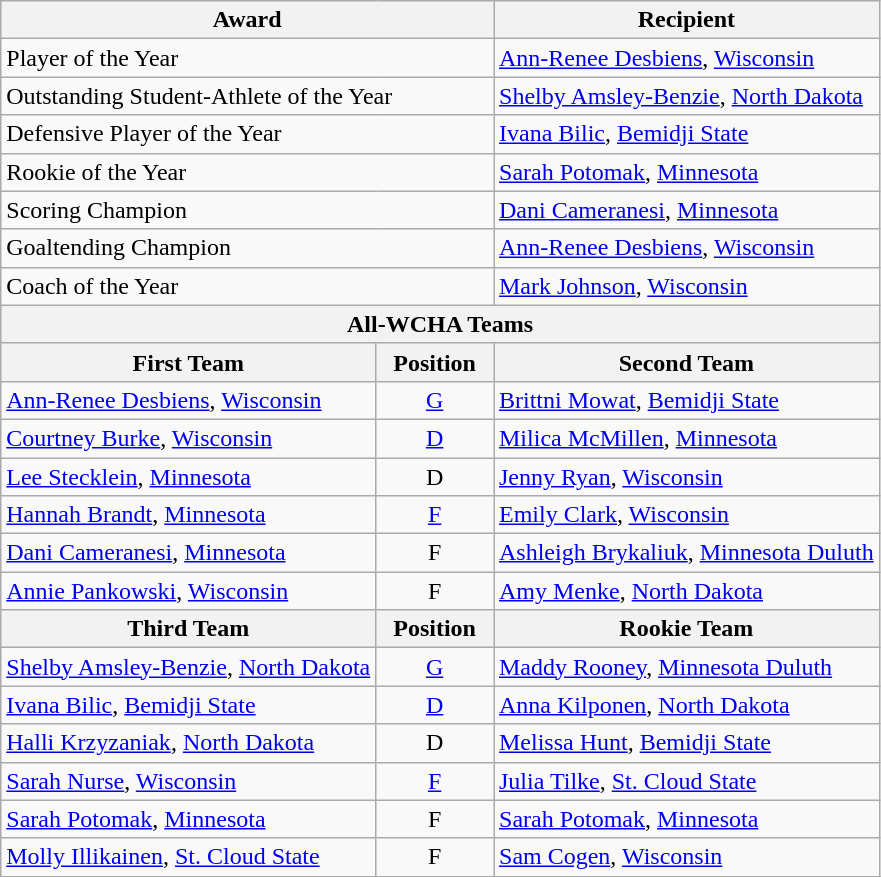<table class="wikitable">
<tr>
<th colspan=2>Award</th>
<th>Recipient</th>
</tr>
<tr>
<td colspan=2>Player of the Year</td>
<td><a href='#'>Ann-Renee Desbiens</a>, <a href='#'>Wisconsin</a></td>
</tr>
<tr>
<td colspan=2>Outstanding Student-Athlete of the Year</td>
<td><a href='#'>Shelby Amsley-Benzie</a>, <a href='#'>North Dakota</a></td>
</tr>
<tr>
<td colspan=2>Defensive Player of the Year</td>
<td><a href='#'>Ivana Bilic</a>, <a href='#'>Bemidji State</a></td>
</tr>
<tr>
<td colspan=2>Rookie of the Year</td>
<td><a href='#'>Sarah Potomak</a>, <a href='#'>Minnesota</a></td>
</tr>
<tr>
<td colspan=2>Scoring Champion</td>
<td><a href='#'>Dani Cameranesi</a>, <a href='#'>Minnesota</a></td>
</tr>
<tr>
<td colspan=2>Goaltending Champion</td>
<td><a href='#'>Ann-Renee Desbiens</a>, <a href='#'>Wisconsin</a></td>
</tr>
<tr>
<td colspan=2>Coach of the Year</td>
<td><a href='#'>Mark Johnson</a>, <a href='#'>Wisconsin</a></td>
</tr>
<tr>
<th colspan=3>All-WCHA Teams</th>
</tr>
<tr>
<th>First Team</th>
<th>  Position  </th>
<th>Second Team</th>
</tr>
<tr>
<td><a href='#'>Ann-Renee Desbiens</a>, <a href='#'>Wisconsin</a></td>
<td align=center><a href='#'>G</a></td>
<td><a href='#'>Brittni Mowat</a>, <a href='#'>Bemidji State</a></td>
</tr>
<tr>
<td><a href='#'>Courtney Burke</a>, <a href='#'>Wisconsin</a></td>
<td align=center><a href='#'>D</a></td>
<td><a href='#'>Milica McMillen</a>, <a href='#'>Minnesota</a></td>
</tr>
<tr>
<td><a href='#'>Lee Stecklein</a>, <a href='#'>Minnesota</a></td>
<td align=center>D</td>
<td><a href='#'>Jenny Ryan</a>, <a href='#'>Wisconsin</a></td>
</tr>
<tr>
<td><a href='#'>Hannah Brandt</a>, <a href='#'>Minnesota</a></td>
<td align=center><a href='#'>F</a></td>
<td><a href='#'>Emily Clark</a>, <a href='#'>Wisconsin</a></td>
</tr>
<tr>
<td><a href='#'>Dani Cameranesi</a>, <a href='#'>Minnesota</a></td>
<td align=center>F</td>
<td><a href='#'>Ashleigh Brykaliuk</a>, <a href='#'>Minnesota Duluth</a></td>
</tr>
<tr>
<td><a href='#'>Annie Pankowski</a>, <a href='#'>Wisconsin</a></td>
<td align=center>F</td>
<td><a href='#'>Amy Menke</a>, <a href='#'>North Dakota</a></td>
</tr>
<tr>
<th>Third Team</th>
<th>  Position  </th>
<th>Rookie Team</th>
</tr>
<tr>
<td><a href='#'>Shelby Amsley-Benzie</a>, <a href='#'>North Dakota</a></td>
<td align=center><a href='#'>G</a></td>
<td><a href='#'>Maddy Rooney</a>, <a href='#'>Minnesota Duluth</a></td>
</tr>
<tr>
<td><a href='#'>Ivana Bilic</a>, <a href='#'>Bemidji State</a></td>
<td align=center><a href='#'>D</a></td>
<td><a href='#'>Anna Kilponen</a>, <a href='#'>North Dakota</a></td>
</tr>
<tr>
<td><a href='#'>Halli Krzyzaniak</a>, <a href='#'>North Dakota</a></td>
<td align=center>D</td>
<td><a href='#'>Melissa Hunt</a>, <a href='#'>Bemidji State</a></td>
</tr>
<tr>
<td><a href='#'>Sarah Nurse</a>, <a href='#'>Wisconsin</a></td>
<td align=center><a href='#'>F</a></td>
<td><a href='#'>Julia Tilke</a>, <a href='#'>St. Cloud State</a></td>
</tr>
<tr>
<td><a href='#'>Sarah Potomak</a>, <a href='#'>Minnesota</a></td>
<td align=center>F</td>
<td><a href='#'>Sarah Potomak</a>, <a href='#'>Minnesota</a></td>
</tr>
<tr>
<td><a href='#'>Molly Illikainen</a>, <a href='#'>St. Cloud State</a></td>
<td align=center>F</td>
<td><a href='#'>Sam Cogen</a>, <a href='#'>Wisconsin</a></td>
</tr>
<tr>
</tr>
</table>
